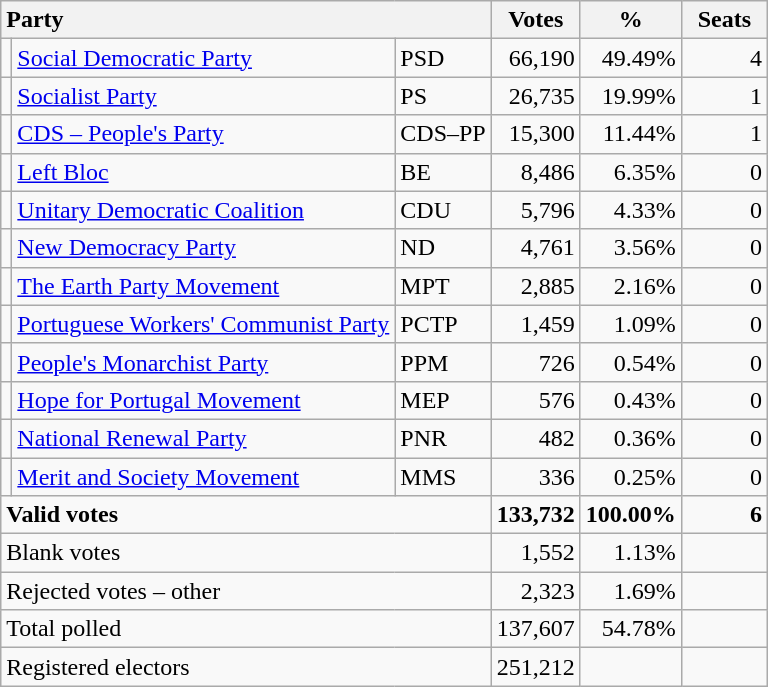<table class="wikitable" border="1" style="text-align:right;">
<tr>
<th style="text-align:left;" colspan=3>Party</th>
<th align=center width="50">Votes</th>
<th align=center width="50">%</th>
<th align=center width="50">Seats</th>
</tr>
<tr>
<td></td>
<td align=left><a href='#'>Social Democratic Party</a></td>
<td align=left>PSD</td>
<td>66,190</td>
<td>49.49%</td>
<td>4</td>
</tr>
<tr>
<td></td>
<td align=left><a href='#'>Socialist Party</a></td>
<td align=left>PS</td>
<td>26,735</td>
<td>19.99%</td>
<td>1</td>
</tr>
<tr>
<td></td>
<td align=left><a href='#'>CDS – People's Party</a></td>
<td align=left style="white-space: nowrap;">CDS–PP</td>
<td>15,300</td>
<td>11.44%</td>
<td>1</td>
</tr>
<tr>
<td></td>
<td align=left><a href='#'>Left Bloc</a></td>
<td align=left>BE</td>
<td>8,486</td>
<td>6.35%</td>
<td>0</td>
</tr>
<tr>
<td></td>
<td align=left style="white-space: nowrap;"><a href='#'>Unitary Democratic Coalition</a></td>
<td align=left>CDU</td>
<td>5,796</td>
<td>4.33%</td>
<td>0</td>
</tr>
<tr>
<td></td>
<td align=left><a href='#'>New Democracy Party</a></td>
<td align=left>ND</td>
<td>4,761</td>
<td>3.56%</td>
<td>0</td>
</tr>
<tr>
<td></td>
<td align=left><a href='#'>The Earth Party Movement</a></td>
<td align=left>MPT</td>
<td>2,885</td>
<td>2.16%</td>
<td>0</td>
</tr>
<tr>
<td></td>
<td align=left><a href='#'>Portuguese Workers' Communist Party</a></td>
<td align=left>PCTP</td>
<td>1,459</td>
<td>1.09%</td>
<td>0</td>
</tr>
<tr>
<td></td>
<td align=left><a href='#'>People's Monarchist Party</a></td>
<td align=left>PPM</td>
<td>726</td>
<td>0.54%</td>
<td>0</td>
</tr>
<tr>
<td></td>
<td align=left><a href='#'>Hope for Portugal Movement</a></td>
<td align=left>MEP</td>
<td>576</td>
<td>0.43%</td>
<td>0</td>
</tr>
<tr>
<td></td>
<td align=left><a href='#'>National Renewal Party</a></td>
<td align=left>PNR</td>
<td>482</td>
<td>0.36%</td>
<td>0</td>
</tr>
<tr>
<td></td>
<td align=left><a href='#'>Merit and Society Movement</a></td>
<td align=left>MMS</td>
<td>336</td>
<td>0.25%</td>
<td>0</td>
</tr>
<tr style="font-weight:bold">
<td align=left colspan=3>Valid votes</td>
<td>133,732</td>
<td>100.00%</td>
<td>6</td>
</tr>
<tr>
<td align=left colspan=3>Blank votes</td>
<td>1,552</td>
<td>1.13%</td>
<td></td>
</tr>
<tr>
<td align=left colspan=3>Rejected votes – other</td>
<td>2,323</td>
<td>1.69%</td>
<td></td>
</tr>
<tr>
<td align=left colspan=3>Total polled</td>
<td>137,607</td>
<td>54.78%</td>
<td></td>
</tr>
<tr>
<td align=left colspan=3>Registered electors</td>
<td>251,212</td>
<td></td>
<td></td>
</tr>
</table>
